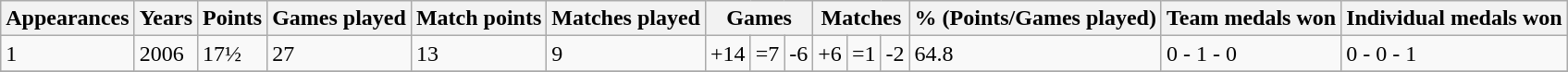<table class="wikitable">
<tr>
<th>Appearances</th>
<th>Years</th>
<th>Points</th>
<th>Games played</th>
<th>Match points</th>
<th>Matches played</th>
<th colspan=3>Games</th>
<th colspan=3>Matches</th>
<th>% (Points/Games played)</th>
<th>Team medals won</th>
<th>Individual medals won</th>
</tr>
<tr>
<td>1</td>
<td>2006</td>
<td>17½</td>
<td>27</td>
<td>13</td>
<td>9</td>
<td>+14</td>
<td>=7</td>
<td>-6</td>
<td>+6</td>
<td>=1</td>
<td>-2</td>
<td>64.8</td>
<td>0 - 1 - 0</td>
<td>0 - 0 - 1</td>
</tr>
<tr>
</tr>
</table>
